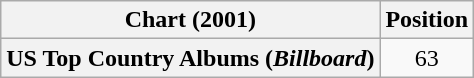<table class="wikitable plainrowheaders" style="text-align:center">
<tr>
<th scope="col">Chart (2001)</th>
<th scope="col">Position</th>
</tr>
<tr>
<th scope="row">US Top Country Albums (<em>Billboard</em>)</th>
<td>63</td>
</tr>
</table>
